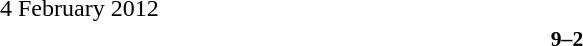<table width=100% cellspacing=1>
<tr>
<th width=25%></th>
<th width=10%></th>
<th></th>
</tr>
<tr>
<td>4 February 2012</td>
</tr>
<tr style=font-size:90%>
<td align=right><strong></strong></td>
<td align=center><strong>9–2</strong></td>
<td><strong></strong></td>
</tr>
</table>
